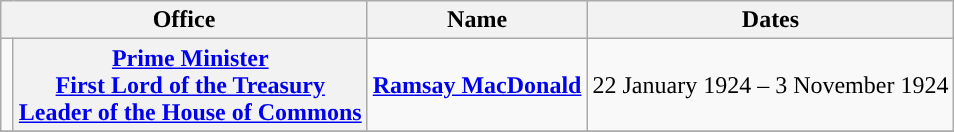<table class="wikitable plainrowheaders">
<tr>
<th colspan=2>Office</th>
<th>Name</th>
<th>Dates</th>
</tr>
<tr>
<td rowspan="1" style="width: 1px; background: "></td>
<th scope=row><a href='#'>Prime Minister</a><br><a href='#'>First Lord of the Treasury</a><br><a href='#'>Leader of the House of Commons</a></th>
<td> <strong><a href='#'>Ramsay MacDonald</a></strong> </td>
<td>22 January 1924 – 3 November 1924</td>
</tr>
<tr>
</tr>
</table>
